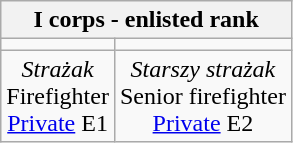<table class="wikitable" style="text-align: center">
<tr>
<th colspan="2">I corps - enlisted rank</th>
</tr>
<tr>
<td></td>
<td></td>
</tr>
<tr>
<td><em>Strażak</em> <br> Firefighter <br> <a href='#'>Private</a> E1</td>
<td><em>Starszy strażak</em> <br> Senior firefighter <br> <a href='#'>Private</a> E2</td>
</tr>
</table>
